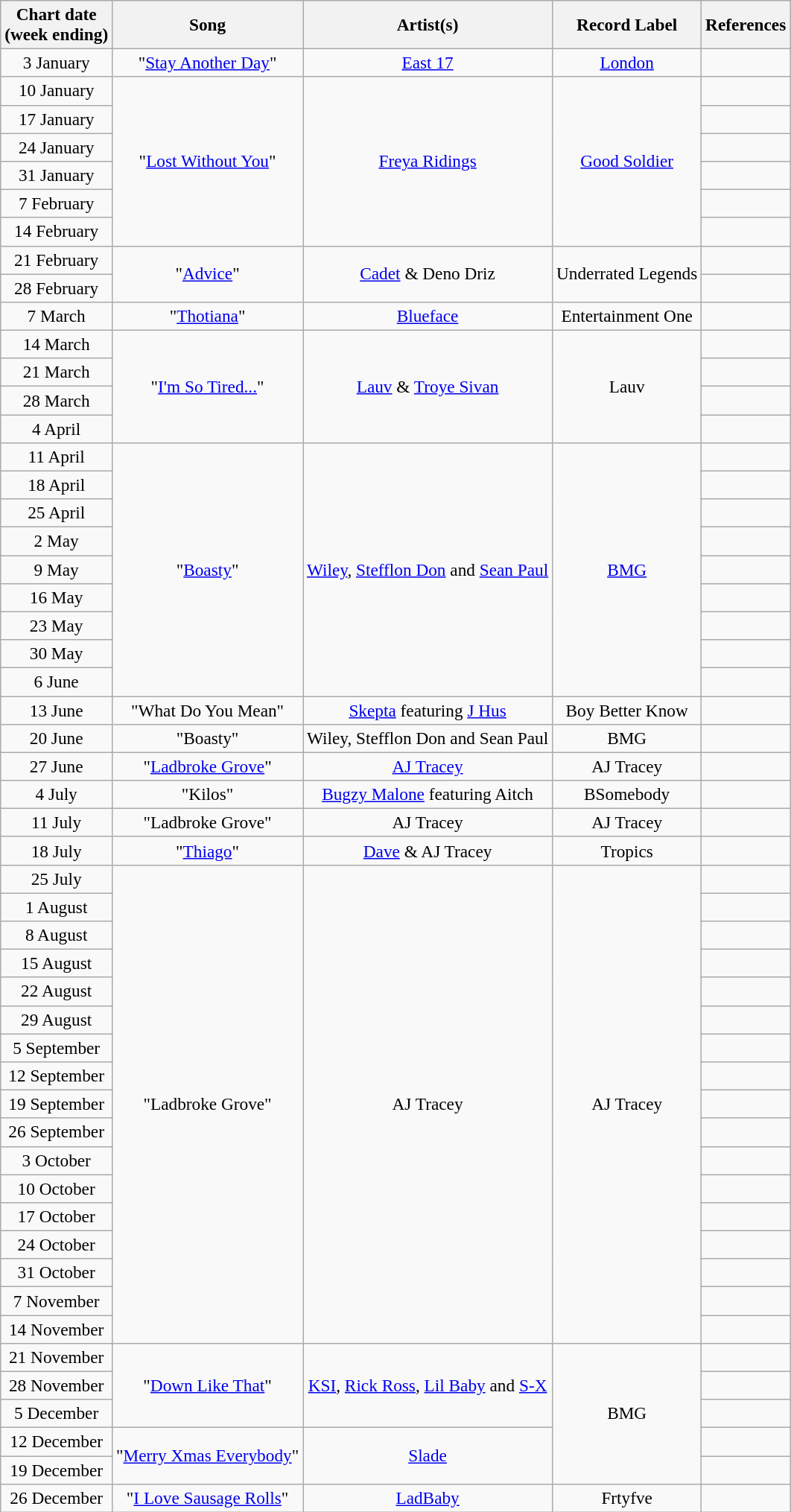<table class="wikitable" style="font-size:97%; text-align:center;">
<tr>
<th>Chart date<br>(week ending)</th>
<th>Song</th>
<th>Artist(s)</th>
<th>Record Label</th>
<th>References</th>
</tr>
<tr>
<td>3 January</td>
<td>"<a href='#'>Stay Another Day</a>"</td>
<td><a href='#'>East 17</a></td>
<td><a href='#'>London</a></td>
<td></td>
</tr>
<tr>
<td>10 January</td>
<td rowspan="6">"<a href='#'>Lost Without You</a>"</td>
<td rowspan="6"><a href='#'>Freya Ridings</a></td>
<td rowspan="6"><a href='#'>Good Soldier</a></td>
<td></td>
</tr>
<tr>
<td>17 January</td>
<td></td>
</tr>
<tr>
<td>24 January</td>
<td></td>
</tr>
<tr>
<td>31 January</td>
<td></td>
</tr>
<tr>
<td>7 February</td>
<td></td>
</tr>
<tr>
<td>14 February</td>
<td></td>
</tr>
<tr>
<td>21 February</td>
<td rowspan="2">"<a href='#'>Advice</a>"</td>
<td rowspan="2"><a href='#'>Cadet</a> & Deno Driz</td>
<td rowspan="2">Underrated Legends</td>
<td></td>
</tr>
<tr>
<td>28 February</td>
<td></td>
</tr>
<tr>
<td>7 March</td>
<td>"<a href='#'>Thotiana</a>"</td>
<td><a href='#'>Blueface</a></td>
<td>Entertainment One</td>
<td></td>
</tr>
<tr>
<td>14 March</td>
<td rowspan="4">"<a href='#'>I'm So Tired...</a>"</td>
<td rowspan="4"><a href='#'>Lauv</a> & <a href='#'>Troye Sivan</a></td>
<td rowspan="4">Lauv</td>
<td></td>
</tr>
<tr>
<td>21 March</td>
<td></td>
</tr>
<tr>
<td>28 March</td>
<td></td>
</tr>
<tr>
<td>4 April</td>
<td></td>
</tr>
<tr>
<td>11 April</td>
<td rowspan="9">"<a href='#'>Boasty</a>"</td>
<td rowspan="9"><a href='#'>Wiley</a>, <a href='#'>Stefflon Don</a> and <a href='#'>Sean Paul</a></td>
<td rowspan="9"><a href='#'>BMG</a></td>
<td></td>
</tr>
<tr>
<td>18 April</td>
<td></td>
</tr>
<tr>
<td>25 April</td>
<td></td>
</tr>
<tr>
<td>2 May</td>
<td></td>
</tr>
<tr>
<td>9 May</td>
<td></td>
</tr>
<tr>
<td>16 May</td>
<td></td>
</tr>
<tr>
<td>23 May</td>
<td></td>
</tr>
<tr>
<td>30 May</td>
<td></td>
</tr>
<tr>
<td>6 June</td>
<td></td>
</tr>
<tr>
<td>13 June</td>
<td>"What Do You Mean"</td>
<td><a href='#'>Skepta</a> featuring <a href='#'>J Hus</a></td>
<td>Boy Better Know</td>
<td></td>
</tr>
<tr>
<td>20 June</td>
<td>"Boasty"</td>
<td>Wiley, Stefflon Don and Sean Paul</td>
<td>BMG</td>
<td></td>
</tr>
<tr>
<td>27 June</td>
<td>"<a href='#'>Ladbroke Grove</a>"</td>
<td><a href='#'>AJ Tracey</a></td>
<td>AJ Tracey</td>
<td></td>
</tr>
<tr>
<td>4 July</td>
<td>"Kilos"</td>
<td><a href='#'>Bugzy Malone</a> featuring Aitch</td>
<td>BSomebody</td>
<td></td>
</tr>
<tr>
<td>11 July</td>
<td>"Ladbroke Grove"</td>
<td>AJ Tracey</td>
<td>AJ Tracey</td>
<td></td>
</tr>
<tr>
<td>18 July</td>
<td>"<a href='#'>Thiago</a>"</td>
<td><a href='#'>Dave</a> & AJ Tracey</td>
<td>Tropics</td>
<td></td>
</tr>
<tr>
<td>25 July</td>
<td rowspan="17">"Ladbroke Grove"</td>
<td rowspan="17">AJ Tracey</td>
<td rowspan="17">AJ Tracey</td>
<td></td>
</tr>
<tr>
<td>1 August</td>
<td></td>
</tr>
<tr>
<td>8 August</td>
<td></td>
</tr>
<tr>
<td>15 August</td>
<td></td>
</tr>
<tr>
<td>22 August</td>
<td></td>
</tr>
<tr>
<td>29 August</td>
<td></td>
</tr>
<tr>
<td>5 September</td>
<td></td>
</tr>
<tr>
<td>12 September</td>
<td></td>
</tr>
<tr>
<td>19 September</td>
<td></td>
</tr>
<tr>
<td>26 September</td>
<td></td>
</tr>
<tr>
<td>3 October</td>
<td></td>
</tr>
<tr>
<td>10 October</td>
<td></td>
</tr>
<tr>
<td>17 October</td>
<td></td>
</tr>
<tr>
<td>24 October</td>
<td></td>
</tr>
<tr>
<td>31 October</td>
<td></td>
</tr>
<tr>
<td>7 November</td>
<td></td>
</tr>
<tr>
<td>14 November</td>
<td></td>
</tr>
<tr>
<td>21 November</td>
<td rowspan="3">"<a href='#'>Down Like That</a>"</td>
<td rowspan="3"><a href='#'>KSI</a>, <a href='#'>Rick Ross</a>, <a href='#'>Lil Baby</a> and <a href='#'>S-X</a></td>
<td rowspan="5">BMG</td>
<td></td>
</tr>
<tr>
<td>28 November</td>
<td></td>
</tr>
<tr>
<td>5 December</td>
<td></td>
</tr>
<tr>
<td>12 December</td>
<td rowspan="2">"<a href='#'>Merry Xmas Everybody</a>"</td>
<td rowspan="2"><a href='#'>Slade</a></td>
<td></td>
</tr>
<tr>
<td>19 December</td>
<td></td>
</tr>
<tr>
<td>26 December </td>
<td>"<a href='#'>I Love Sausage Rolls</a>"</td>
<td rowspan="2"><a href='#'>LadBaby</a></td>
<td rowspan="2">Frtyfve</td>
<td></td>
</tr>
</table>
